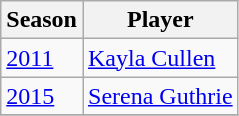<table class="wikitable collapsible">
<tr>
<th>Season</th>
<th>Player</th>
</tr>
<tr>
<td><a href='#'>2011</a></td>
<td><a href='#'>Kayla Cullen</a></td>
</tr>
<tr>
<td><a href='#'>2015</a></td>
<td><a href='#'>Serena Guthrie</a></td>
</tr>
<tr>
</tr>
</table>
